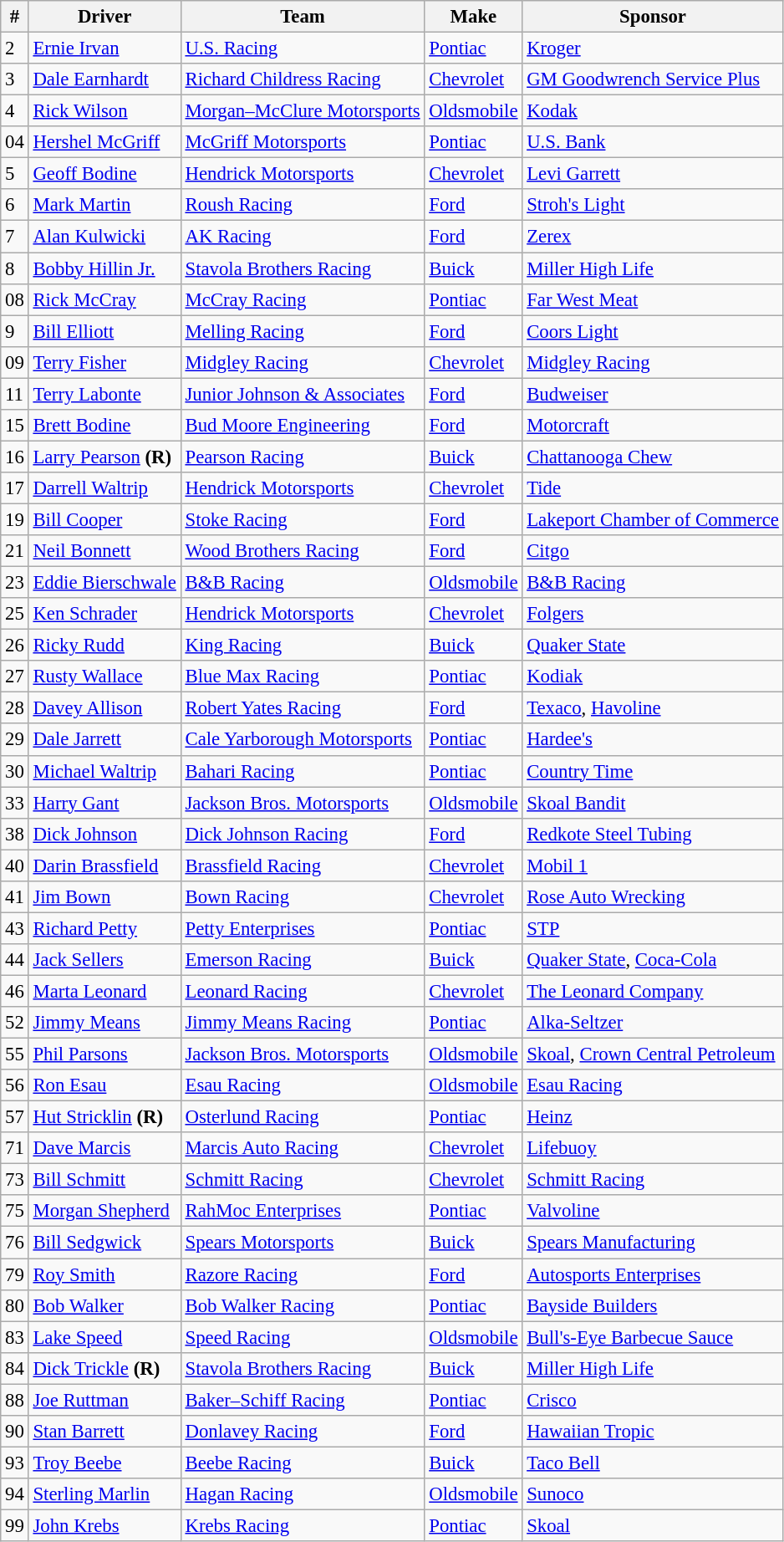<table class="wikitable" style="font-size:95%">
<tr>
<th>#</th>
<th>Driver</th>
<th>Team</th>
<th>Make</th>
<th>Sponsor</th>
</tr>
<tr>
<td>2</td>
<td><a href='#'>Ernie Irvan</a></td>
<td><a href='#'>U.S. Racing</a></td>
<td><a href='#'>Pontiac</a></td>
<td><a href='#'>Kroger</a></td>
</tr>
<tr>
<td>3</td>
<td><a href='#'>Dale Earnhardt</a></td>
<td><a href='#'>Richard Childress Racing</a></td>
<td><a href='#'>Chevrolet</a></td>
<td><a href='#'>GM Goodwrench Service Plus</a></td>
</tr>
<tr>
<td>4</td>
<td><a href='#'>Rick Wilson</a></td>
<td><a href='#'>Morgan–McClure Motorsports</a></td>
<td><a href='#'>Oldsmobile</a></td>
<td><a href='#'>Kodak</a></td>
</tr>
<tr>
<td>04</td>
<td><a href='#'>Hershel McGriff</a></td>
<td><a href='#'>McGriff Motorsports</a></td>
<td><a href='#'>Pontiac</a></td>
<td><a href='#'>U.S. Bank</a></td>
</tr>
<tr>
<td>5</td>
<td><a href='#'>Geoff Bodine</a></td>
<td><a href='#'>Hendrick Motorsports</a></td>
<td><a href='#'>Chevrolet</a></td>
<td><a href='#'>Levi Garrett</a></td>
</tr>
<tr>
<td>6</td>
<td><a href='#'>Mark Martin</a></td>
<td><a href='#'>Roush Racing</a></td>
<td><a href='#'>Ford</a></td>
<td><a href='#'>Stroh's Light</a></td>
</tr>
<tr>
<td>7</td>
<td><a href='#'>Alan Kulwicki</a></td>
<td><a href='#'>AK Racing</a></td>
<td><a href='#'>Ford</a></td>
<td><a href='#'>Zerex</a></td>
</tr>
<tr>
<td>8</td>
<td><a href='#'>Bobby Hillin Jr.</a></td>
<td><a href='#'>Stavola Brothers Racing</a></td>
<td><a href='#'>Buick</a></td>
<td><a href='#'>Miller High Life</a></td>
</tr>
<tr>
<td>08</td>
<td><a href='#'>Rick McCray</a></td>
<td><a href='#'>McCray Racing</a></td>
<td><a href='#'>Pontiac</a></td>
<td><a href='#'>Far West Meat</a></td>
</tr>
<tr>
<td>9</td>
<td><a href='#'>Bill Elliott</a></td>
<td><a href='#'>Melling Racing</a></td>
<td><a href='#'>Ford</a></td>
<td><a href='#'>Coors Light</a></td>
</tr>
<tr>
<td>09</td>
<td><a href='#'>Terry Fisher</a></td>
<td><a href='#'>Midgley Racing</a></td>
<td><a href='#'>Chevrolet</a></td>
<td><a href='#'>Midgley Racing</a></td>
</tr>
<tr>
<td>11</td>
<td><a href='#'>Terry Labonte</a></td>
<td><a href='#'>Junior Johnson & Associates</a></td>
<td><a href='#'>Ford</a></td>
<td><a href='#'>Budweiser</a></td>
</tr>
<tr>
<td>15</td>
<td><a href='#'>Brett Bodine</a></td>
<td><a href='#'>Bud Moore Engineering</a></td>
<td><a href='#'>Ford</a></td>
<td><a href='#'>Motorcraft</a></td>
</tr>
<tr>
<td>16</td>
<td><a href='#'>Larry Pearson</a> <strong>(R)</strong></td>
<td><a href='#'>Pearson Racing</a></td>
<td><a href='#'>Buick</a></td>
<td><a href='#'>Chattanooga Chew</a></td>
</tr>
<tr>
<td>17</td>
<td><a href='#'>Darrell Waltrip</a></td>
<td><a href='#'>Hendrick Motorsports</a></td>
<td><a href='#'>Chevrolet</a></td>
<td><a href='#'>Tide</a></td>
</tr>
<tr>
<td>19</td>
<td><a href='#'>Bill Cooper</a></td>
<td><a href='#'>Stoke Racing</a></td>
<td><a href='#'>Ford</a></td>
<td><a href='#'>Lakeport Chamber of Commerce</a></td>
</tr>
<tr>
<td>21</td>
<td><a href='#'>Neil Bonnett</a></td>
<td><a href='#'>Wood Brothers Racing</a></td>
<td><a href='#'>Ford</a></td>
<td><a href='#'>Citgo</a></td>
</tr>
<tr>
<td>23</td>
<td><a href='#'>Eddie Bierschwale</a></td>
<td><a href='#'>B&B Racing</a></td>
<td><a href='#'>Oldsmobile</a></td>
<td><a href='#'>B&B Racing</a></td>
</tr>
<tr>
<td>25</td>
<td><a href='#'>Ken Schrader</a></td>
<td><a href='#'>Hendrick Motorsports</a></td>
<td><a href='#'>Chevrolet</a></td>
<td><a href='#'>Folgers</a></td>
</tr>
<tr>
<td>26</td>
<td><a href='#'>Ricky Rudd</a></td>
<td><a href='#'>King Racing</a></td>
<td><a href='#'>Buick</a></td>
<td><a href='#'>Quaker State</a></td>
</tr>
<tr>
<td>27</td>
<td><a href='#'>Rusty Wallace</a></td>
<td><a href='#'>Blue Max Racing</a></td>
<td><a href='#'>Pontiac</a></td>
<td><a href='#'>Kodiak</a></td>
</tr>
<tr>
<td>28</td>
<td><a href='#'>Davey Allison</a></td>
<td><a href='#'>Robert Yates Racing</a></td>
<td><a href='#'>Ford</a></td>
<td><a href='#'>Texaco</a>, <a href='#'>Havoline</a></td>
</tr>
<tr>
<td>29</td>
<td><a href='#'>Dale Jarrett</a></td>
<td><a href='#'>Cale Yarborough Motorsports</a></td>
<td><a href='#'>Pontiac</a></td>
<td><a href='#'>Hardee's</a></td>
</tr>
<tr>
<td>30</td>
<td><a href='#'>Michael Waltrip</a></td>
<td><a href='#'>Bahari Racing</a></td>
<td><a href='#'>Pontiac</a></td>
<td><a href='#'>Country Time</a></td>
</tr>
<tr>
<td>33</td>
<td><a href='#'>Harry Gant</a></td>
<td><a href='#'>Jackson Bros. Motorsports</a></td>
<td><a href='#'>Oldsmobile</a></td>
<td><a href='#'>Skoal Bandit</a></td>
</tr>
<tr>
<td>38</td>
<td><a href='#'>Dick Johnson</a></td>
<td><a href='#'>Dick Johnson Racing</a></td>
<td><a href='#'>Ford</a></td>
<td><a href='#'>Redkote Steel Tubing</a></td>
</tr>
<tr>
<td>40</td>
<td><a href='#'>Darin Brassfield</a></td>
<td><a href='#'>Brassfield Racing</a></td>
<td><a href='#'>Chevrolet</a></td>
<td><a href='#'>Mobil 1</a></td>
</tr>
<tr>
<td>41</td>
<td><a href='#'>Jim Bown</a></td>
<td><a href='#'>Bown Racing</a></td>
<td><a href='#'>Chevrolet</a></td>
<td><a href='#'>Rose Auto Wrecking</a></td>
</tr>
<tr>
<td>43</td>
<td><a href='#'>Richard Petty</a></td>
<td><a href='#'>Petty Enterprises</a></td>
<td><a href='#'>Pontiac</a></td>
<td><a href='#'>STP</a></td>
</tr>
<tr>
<td>44</td>
<td><a href='#'>Jack Sellers</a></td>
<td><a href='#'>Emerson Racing</a></td>
<td><a href='#'>Buick</a></td>
<td><a href='#'>Quaker State</a>, <a href='#'>Coca-Cola</a></td>
</tr>
<tr>
<td>46</td>
<td><a href='#'>Marta Leonard</a></td>
<td><a href='#'>Leonard Racing</a></td>
<td><a href='#'>Chevrolet</a></td>
<td><a href='#'>The Leonard Company</a></td>
</tr>
<tr>
<td>52</td>
<td><a href='#'>Jimmy Means</a></td>
<td><a href='#'>Jimmy Means Racing</a></td>
<td><a href='#'>Pontiac</a></td>
<td><a href='#'>Alka-Seltzer</a></td>
</tr>
<tr>
<td>55</td>
<td><a href='#'>Phil Parsons</a></td>
<td><a href='#'>Jackson Bros. Motorsports</a></td>
<td><a href='#'>Oldsmobile</a></td>
<td><a href='#'>Skoal</a>, <a href='#'>Crown Central Petroleum</a></td>
</tr>
<tr>
<td>56</td>
<td><a href='#'>Ron Esau</a></td>
<td><a href='#'>Esau Racing</a></td>
<td><a href='#'>Oldsmobile</a></td>
<td><a href='#'>Esau Racing</a></td>
</tr>
<tr>
<td>57</td>
<td><a href='#'>Hut Stricklin</a> <strong>(R)</strong></td>
<td><a href='#'>Osterlund Racing</a></td>
<td><a href='#'>Pontiac</a></td>
<td><a href='#'>Heinz</a></td>
</tr>
<tr>
<td>71</td>
<td><a href='#'>Dave Marcis</a></td>
<td><a href='#'>Marcis Auto Racing</a></td>
<td><a href='#'>Chevrolet</a></td>
<td><a href='#'>Lifebuoy</a></td>
</tr>
<tr>
<td>73</td>
<td><a href='#'>Bill Schmitt</a></td>
<td><a href='#'>Schmitt Racing</a></td>
<td><a href='#'>Chevrolet</a></td>
<td><a href='#'>Schmitt Racing</a></td>
</tr>
<tr>
<td>75</td>
<td><a href='#'>Morgan Shepherd</a></td>
<td><a href='#'>RahMoc Enterprises</a></td>
<td><a href='#'>Pontiac</a></td>
<td><a href='#'>Valvoline</a></td>
</tr>
<tr>
<td>76</td>
<td><a href='#'>Bill Sedgwick</a></td>
<td><a href='#'>Spears Motorsports</a></td>
<td><a href='#'>Buick</a></td>
<td><a href='#'>Spears Manufacturing</a></td>
</tr>
<tr>
<td>79</td>
<td><a href='#'>Roy Smith</a></td>
<td><a href='#'>Razore Racing</a></td>
<td><a href='#'>Ford</a></td>
<td><a href='#'>Autosports Enterprises</a></td>
</tr>
<tr>
<td>80</td>
<td><a href='#'>Bob Walker</a></td>
<td><a href='#'>Bob Walker Racing</a></td>
<td><a href='#'>Pontiac</a></td>
<td><a href='#'>Bayside Builders</a></td>
</tr>
<tr>
<td>83</td>
<td><a href='#'>Lake Speed</a></td>
<td><a href='#'>Speed Racing</a></td>
<td><a href='#'>Oldsmobile</a></td>
<td><a href='#'>Bull's-Eye Barbecue Sauce</a></td>
</tr>
<tr>
<td>84</td>
<td><a href='#'>Dick Trickle</a> <strong>(R)</strong></td>
<td><a href='#'>Stavola Brothers Racing</a></td>
<td><a href='#'>Buick</a></td>
<td><a href='#'>Miller High Life</a></td>
</tr>
<tr>
<td>88</td>
<td><a href='#'>Joe Ruttman</a></td>
<td><a href='#'>Baker–Schiff Racing</a></td>
<td><a href='#'>Pontiac</a></td>
<td><a href='#'>Crisco</a></td>
</tr>
<tr>
<td>90</td>
<td><a href='#'>Stan Barrett</a></td>
<td><a href='#'>Donlavey Racing</a></td>
<td><a href='#'>Ford</a></td>
<td><a href='#'>Hawaiian Tropic</a></td>
</tr>
<tr>
<td>93</td>
<td><a href='#'>Troy Beebe</a></td>
<td><a href='#'>Beebe Racing</a></td>
<td><a href='#'>Buick</a></td>
<td><a href='#'>Taco Bell</a></td>
</tr>
<tr>
<td>94</td>
<td><a href='#'>Sterling Marlin</a></td>
<td><a href='#'>Hagan Racing</a></td>
<td><a href='#'>Oldsmobile</a></td>
<td><a href='#'>Sunoco</a></td>
</tr>
<tr>
<td>99</td>
<td><a href='#'>John Krebs</a></td>
<td><a href='#'>Krebs Racing</a></td>
<td><a href='#'>Pontiac</a></td>
<td><a href='#'>Skoal</a></td>
</tr>
</table>
